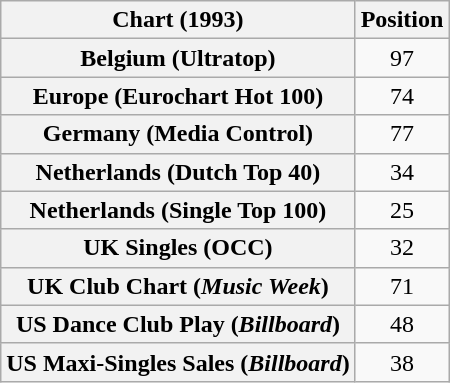<table class="wikitable sortable plainrowheaders" style="text-align:center">
<tr>
<th>Chart (1993)</th>
<th>Position</th>
</tr>
<tr>
<th scope="row">Belgium (Ultratop)</th>
<td>97</td>
</tr>
<tr>
<th scope="row">Europe (Eurochart Hot 100)</th>
<td>74</td>
</tr>
<tr>
<th scope="row">Germany (Media Control)</th>
<td>77</td>
</tr>
<tr>
<th scope="row">Netherlands (Dutch Top 40)</th>
<td>34</td>
</tr>
<tr>
<th scope="row">Netherlands (Single Top 100)</th>
<td>25</td>
</tr>
<tr>
<th scope="row">UK Singles (OCC)</th>
<td>32</td>
</tr>
<tr>
<th scope="row">UK Club Chart (<em>Music Week</em>)</th>
<td>71</td>
</tr>
<tr>
<th scope="row">US Dance Club Play (<em>Billboard</em>)</th>
<td>48</td>
</tr>
<tr>
<th scope="row">US Maxi-Singles Sales (<em>Billboard</em>)</th>
<td>38</td>
</tr>
</table>
